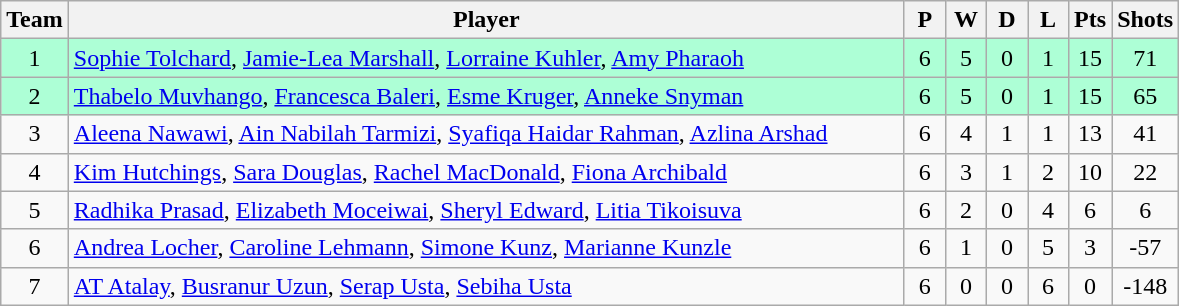<table class="wikitable" style="font-size: 100%">
<tr>
<th width=20>Team</th>
<th width=550>Player</th>
<th width=20>P</th>
<th width=20>W</th>
<th width=20>D</th>
<th width=20>L</th>
<th width=20>Pts</th>
<th width=20>Shots</th>
</tr>
<tr align=center align=center style="background: #ADFFD6;">
<td>1</td>
<td align="left"> <a href='#'>Sophie Tolchard</a>, <a href='#'>Jamie-Lea Marshall</a>, <a href='#'>Lorraine Kuhler</a>, <a href='#'>Amy Pharaoh</a></td>
<td>6</td>
<td>5</td>
<td>0</td>
<td>1</td>
<td>15</td>
<td>71</td>
</tr>
<tr align=center align=center style="background: #ADFFD6;">
<td>2</td>
<td align="left"> <a href='#'>Thabelo Muvhango</a>, <a href='#'>Francesca Baleri</a>, <a href='#'>Esme Kruger</a>, <a href='#'>Anneke Snyman</a></td>
<td>6</td>
<td>5</td>
<td>0</td>
<td>1</td>
<td>15</td>
<td>65</td>
</tr>
<tr align=center>
<td>3</td>
<td align="left"> <a href='#'>Aleena Nawawi</a>, <a href='#'>Ain Nabilah Tarmizi</a>, <a href='#'>Syafiqa Haidar Rahman</a>, <a href='#'>Azlina Arshad</a></td>
<td>6</td>
<td>4</td>
<td>1</td>
<td>1</td>
<td>13</td>
<td>41</td>
</tr>
<tr align=center>
<td>4</td>
<td align="left"> <a href='#'>Kim Hutchings</a>, <a href='#'>Sara Douglas</a>, <a href='#'>Rachel MacDonald</a>, <a href='#'>Fiona Archibald</a></td>
<td>6</td>
<td>3</td>
<td>1</td>
<td>2</td>
<td>10</td>
<td>22</td>
</tr>
<tr align=center>
<td>5</td>
<td align="left"> <a href='#'>Radhika Prasad</a>, <a href='#'>Elizabeth Moceiwai</a>, <a href='#'>Sheryl Edward</a>, <a href='#'>Litia Tikoisuva</a></td>
<td>6</td>
<td>2</td>
<td>0</td>
<td>4</td>
<td>6</td>
<td>6</td>
</tr>
<tr align=center>
<td>6</td>
<td align="left"> <a href='#'>Andrea Locher</a>, <a href='#'>Caroline Lehmann</a>, <a href='#'>Simone Kunz</a>, <a href='#'>Marianne Kunzle</a></td>
<td>6</td>
<td>1</td>
<td>0</td>
<td>5</td>
<td>3</td>
<td>-57</td>
</tr>
<tr align=center>
<td>7</td>
<td align="left"> <a href='#'>AT Atalay</a>, <a href='#'>Busranur Uzun</a>, <a href='#'>Serap Usta</a>, <a href='#'>Sebiha Usta</a></td>
<td>6</td>
<td>0</td>
<td>0</td>
<td>6</td>
<td>0</td>
<td>-148</td>
</tr>
</table>
